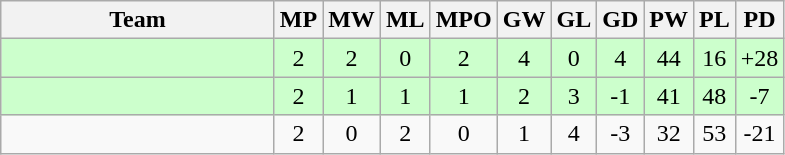<table class=wikitable style="text-align:center">
<tr>
<th width=175>Team</th>
<th width=20>MP</th>
<th width=20>MW</th>
<th width=20>ML</th>
<th width=20>MPO</th>
<th width=20>GW</th>
<th width=20>GL</th>
<th width=20>GD</th>
<th width=20>PW</th>
<th width=20>PL</th>
<th width=20>PD</th>
</tr>
<tr style="background:#cfc;">
<td align=left><strong><br></strong></td>
<td>2</td>
<td>2</td>
<td>0</td>
<td>2</td>
<td>4</td>
<td>0</td>
<td>4</td>
<td>44</td>
<td>16</td>
<td>+28</td>
</tr>
<tr style="background:#cfc;">
<td align=left><strong><br></strong></td>
<td>2</td>
<td>1</td>
<td>1</td>
<td>1</td>
<td>2</td>
<td>3</td>
<td>-1</td>
<td>41</td>
<td>48</td>
<td>-7</td>
</tr>
<tr>
<td align=left><br></td>
<td>2</td>
<td>0</td>
<td>2</td>
<td>0</td>
<td>1</td>
<td>4</td>
<td>-3</td>
<td>32</td>
<td>53</td>
<td>-21</td>
</tr>
</table>
